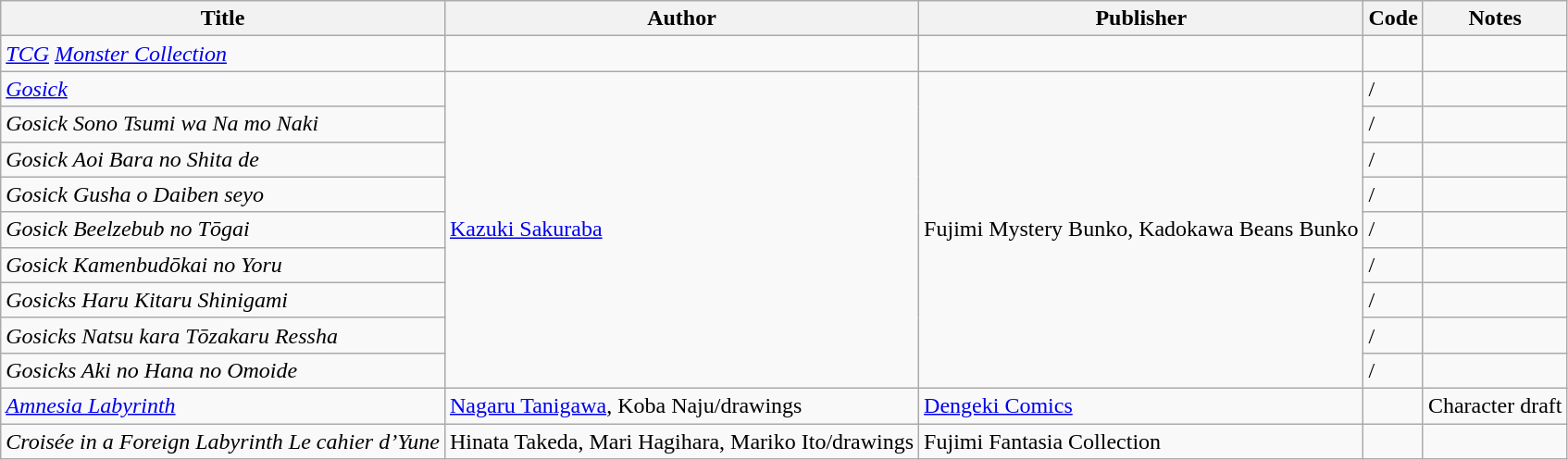<table class="wikitable">
<tr>
<th>Title</th>
<th>Author</th>
<th>Publisher</th>
<th>Code</th>
<th>Notes</th>
</tr>
<tr>
<td><em><a href='#'>TCG</a> <a href='#'>Monster Collection</a></em></td>
<td></td>
<td></td>
<td></td>
<td></td>
</tr>
<tr>
<td><em><a href='#'>Gosick</a></em></td>
<td rowspan="9"><a href='#'>Kazuki Sakuraba</a></td>
<td rowspan="9">Fujimi Mystery Bunko, Kadokawa Beans Bunko</td>
<td> / </td>
<td></td>
</tr>
<tr>
<td><em>Gosick Sono Tsumi wa Na mo Naki</em></td>
<td> / </td>
<td></td>
</tr>
<tr>
<td><em>Gosick Aoi Bara no Shita de</em></td>
<td> / </td>
<td></td>
</tr>
<tr>
<td><em>Gosick Gusha o Daiben seyo</em></td>
<td> / </td>
<td></td>
</tr>
<tr>
<td><em>Gosick Beelzebub no Tōgai</em></td>
<td> / </td>
<td></td>
</tr>
<tr>
<td><em>Gosick Kamenbudōkai no Yoru</em></td>
<td> / </td>
<td></td>
</tr>
<tr>
<td><em>Gosicks Haru Kitaru Shinigami</em></td>
<td> / </td>
<td></td>
</tr>
<tr>
<td><em>Gosicks Natsu kara Tōzakaru Ressha</em></td>
<td> / </td>
<td></td>
</tr>
<tr>
<td><em>Gosicks Aki no Hana no Omoide</em></td>
<td> / </td>
<td></td>
</tr>
<tr>
<td><em><a href='#'>Amnesia Labyrinth</a></em></td>
<td><a href='#'>Nagaru Tanigawa</a>, Koba Naju/drawings</td>
<td><a href='#'>Dengeki Comics</a></td>
<td></td>
<td>Character draft</td>
</tr>
<tr>
<td><em>Croisée in a Foreign Labyrinth Le cahier d’Yune</em></td>
<td>Hinata Takeda, Mari Hagihara, Mariko Ito/drawings</td>
<td>Fujimi Fantasia Collection</td>
<td></td>
<td></td>
</tr>
</table>
